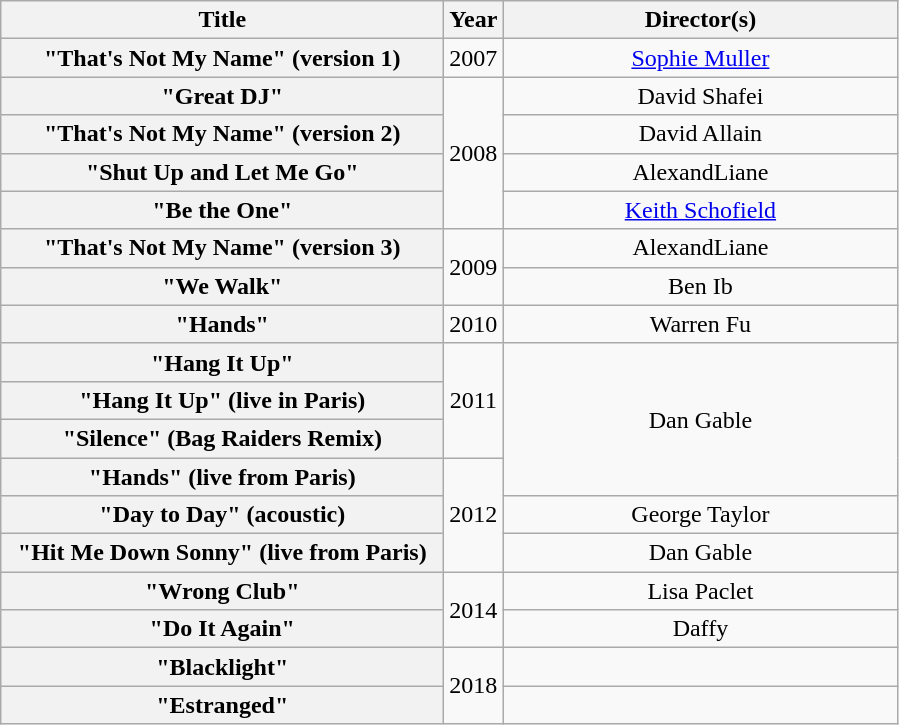<table class="wikitable plainrowheaders" style="text-align:center;">
<tr>
<th scope="col" style="width:18em;">Title</th>
<th scope="col">Year</th>
<th scope="col" style="width:16em;">Director(s)</th>
</tr>
<tr>
<th scope="row">"That's Not My Name" (version 1)</th>
<td>2007</td>
<td><a href='#'>Sophie Muller</a></td>
</tr>
<tr>
<th scope="row">"Great DJ"</th>
<td rowspan="4">2008</td>
<td>David Shafei</td>
</tr>
<tr>
<th scope="row">"That's Not My Name" (version 2)</th>
<td>David Allain</td>
</tr>
<tr>
<th scope="row">"Shut Up and Let Me Go"</th>
<td>AlexandLiane</td>
</tr>
<tr>
<th scope="row">"Be the One"</th>
<td><a href='#'>Keith Schofield</a></td>
</tr>
<tr>
<th scope="row">"That's Not My Name" (version 3)</th>
<td rowspan="2">2009</td>
<td>AlexandLiane</td>
</tr>
<tr>
<th scope="row">"We Walk"</th>
<td>Ben Ib</td>
</tr>
<tr>
<th scope="row">"Hands"</th>
<td>2010</td>
<td>Warren Fu</td>
</tr>
<tr>
<th scope="row">"Hang It Up"</th>
<td rowspan="3">2011</td>
<td rowspan="4">Dan Gable</td>
</tr>
<tr>
<th scope="row">"Hang It Up" (live in Paris)</th>
</tr>
<tr>
<th scope="row">"Silence" (Bag Raiders Remix)</th>
</tr>
<tr>
<th scope="row">"Hands" (live from Paris)</th>
<td rowspan="3">2012</td>
</tr>
<tr>
<th scope="row">"Day to Day" (acoustic)</th>
<td>George Taylor</td>
</tr>
<tr>
<th scope="row">"Hit Me Down Sonny" (live from Paris)</th>
<td>Dan Gable</td>
</tr>
<tr>
<th scope="row">"Wrong Club"</th>
<td rowspan="2">2014</td>
<td>Lisa Paclet</td>
</tr>
<tr>
<th scope="row">"Do It Again"</th>
<td>Daffy</td>
</tr>
<tr>
<th scope="row">"Blacklight"</th>
<td rowspan="2">2018</td>
<td></td>
</tr>
<tr>
<th scope="row">"Estranged"</th>
<td></td>
</tr>
</table>
